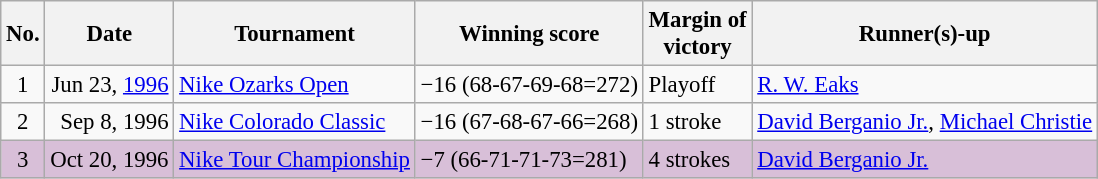<table class="wikitable" style="font-size:95%;">
<tr>
<th>No.</th>
<th>Date</th>
<th>Tournament</th>
<th>Winning score</th>
<th>Margin of<br>victory</th>
<th>Runner(s)-up</th>
</tr>
<tr>
<td align=center>1</td>
<td align=right>Jun 23, <a href='#'>1996</a></td>
<td><a href='#'>Nike Ozarks Open</a></td>
<td>−16 (68-67-69-68=272)</td>
<td>Playoff</td>
<td> <a href='#'>R. W. Eaks</a></td>
</tr>
<tr>
<td align=center>2</td>
<td align=right>Sep 8, 1996</td>
<td><a href='#'>Nike Colorado Classic</a></td>
<td>−16 (67-68-67-66=268)</td>
<td>1 stroke</td>
<td> <a href='#'>David Berganio Jr.</a>,  <a href='#'>Michael Christie</a></td>
</tr>
<tr style="background:thistle;">
<td align=center>3</td>
<td align=right>Oct 20, 1996</td>
<td><a href='#'>Nike Tour Championship</a></td>
<td>−7 (66-71-71-73=281)</td>
<td>4 strokes</td>
<td> <a href='#'>David Berganio Jr.</a></td>
</tr>
</table>
